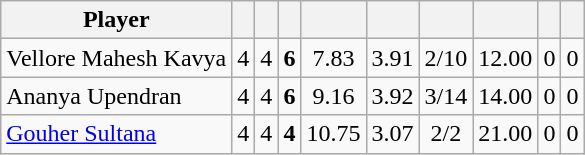<table class="wikitable sortable" style="text-align: center;">
<tr>
<th class="unsortable">Player</th>
<th></th>
<th></th>
<th></th>
<th></th>
<th></th>
<th></th>
<th></th>
<th></th>
<th></th>
</tr>
<tr>
<td style="text-align:left">Vellore Mahesh Kavya</td>
<td style="text-align:left">4</td>
<td>4</td>
<td><strong>6</strong></td>
<td>7.83</td>
<td>3.91</td>
<td>2/10</td>
<td>12.00</td>
<td>0</td>
<td>0</td>
</tr>
<tr>
<td style="text-align:left">Ananya Upendran</td>
<td style="text-align:left">4</td>
<td>4</td>
<td><strong>6</strong></td>
<td>9.16</td>
<td>3.92</td>
<td>3/14</td>
<td>14.00</td>
<td>0</td>
<td>0</td>
</tr>
<tr>
<td style="text-align:left"><a href='#'>Gouher Sultana</a></td>
<td style="text-align:left">4</td>
<td>4</td>
<td><strong>4</strong></td>
<td>10.75</td>
<td>3.07</td>
<td>2/2</td>
<td>21.00</td>
<td>0</td>
<td>0</td>
</tr>
</table>
